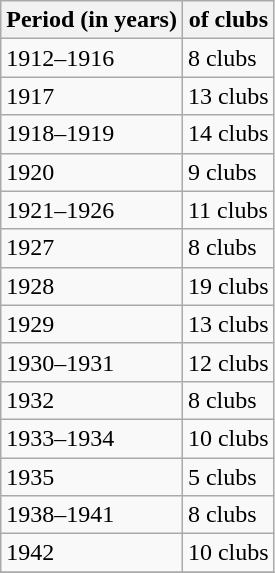<table class="wikitable sortable mw-collapsible">
<tr>
<th>Period (in years)</th>
<th> of clubs</th>
</tr>
<tr>
<td>1912–1916</td>
<td>8 clubs</td>
</tr>
<tr>
<td>1917</td>
<td>13 clubs</td>
</tr>
<tr>
<td>1918–1919</td>
<td>14 clubs</td>
</tr>
<tr>
<td>1920</td>
<td>9 clubs</td>
</tr>
<tr>
<td>1921–1926</td>
<td>11 clubs</td>
</tr>
<tr>
<td>1927</td>
<td>8 clubs</td>
</tr>
<tr>
<td>1928</td>
<td>19 clubs</td>
</tr>
<tr>
<td>1929</td>
<td>13 clubs</td>
</tr>
<tr>
<td>1930–1931</td>
<td>12 clubs</td>
</tr>
<tr>
<td>1932</td>
<td>8 clubs</td>
</tr>
<tr>
<td>1933–1934</td>
<td>10 clubs</td>
</tr>
<tr>
<td>1935</td>
<td>5 clubs</td>
</tr>
<tr>
<td>1938–1941</td>
<td>8 clubs</td>
</tr>
<tr>
<td>1942</td>
<td>10 clubs</td>
</tr>
<tr>
</tr>
</table>
